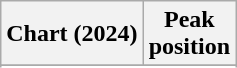<table class="wikitable sortable plainrowheaders" style="text-align:center">
<tr>
<th scope="col">Chart (2024)</th>
<th scope="col">Peak<br>position</th>
</tr>
<tr>
</tr>
<tr>
</tr>
<tr>
</tr>
<tr>
</tr>
</table>
